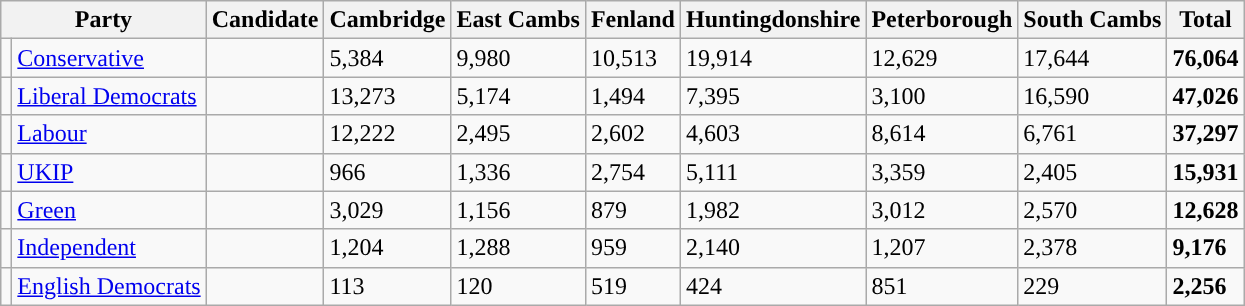<table class="wikitable sortable">
<tr>
<th colspan="2">Party</th>
<th>Candidate</th>
<th>Cambridge</th>
<th>East Cambs</th>
<th>Fenland</th>
<th>Huntingdonshire</th>
<th>Peterborough</th>
<th>South Cambs</th>
<th>Total</th>
</tr>
<tr>
<td style="background-color: "></td>
<td><a href='#'>Conservative</a></td>
<td></td>
<td>5,384</td>
<td>9,980</td>
<td>10,513</td>
<td>19,914</td>
<td>12,629</td>
<td>17,644</td>
<td><strong>76,064</strong></td>
</tr>
<tr>
<td style="background-color: "></td>
<td><a href='#'>Liberal Democrats</a></td>
<td></td>
<td>13,273</td>
<td>5,174</td>
<td>1,494</td>
<td>7,395</td>
<td>3,100</td>
<td>16,590</td>
<td><strong>47,026</strong></td>
</tr>
<tr>
<td style="background-color: "></td>
<td><a href='#'>Labour</a></td>
<td></td>
<td>12,222</td>
<td>2,495</td>
<td>2,602</td>
<td>4,603</td>
<td>8,614</td>
<td>6,761</td>
<td><strong>37,297</strong></td>
</tr>
<tr>
<td style="background-color: "></td>
<td><a href='#'>UKIP</a></td>
<td></td>
<td>966</td>
<td>1,336</td>
<td>2,754</td>
<td>5,111</td>
<td>3,359</td>
<td>2,405</td>
<td><strong>15,931</strong></td>
</tr>
<tr>
<td style="background-color: "></td>
<td><a href='#'>Green</a></td>
<td></td>
<td>3,029</td>
<td>1,156</td>
<td>879</td>
<td>1,982</td>
<td>3,012</td>
<td>2,570</td>
<td><strong>12,628</strong></td>
</tr>
<tr>
<td style="background-color: "></td>
<td><a href='#'>Independent</a></td>
<td></td>
<td>1,204</td>
<td>1,288</td>
<td>959</td>
<td>2,140</td>
<td>1,207</td>
<td>2,378</td>
<td><strong>9,176</strong></td>
</tr>
<tr>
<td style="background-color: "></td>
<td><a href='#'>English Democrats</a></td>
<td></td>
<td>113</td>
<td>120</td>
<td>519</td>
<td>424</td>
<td>851</td>
<td>229</td>
<td><strong>2,256</strong></td>
</tr>
</table>
